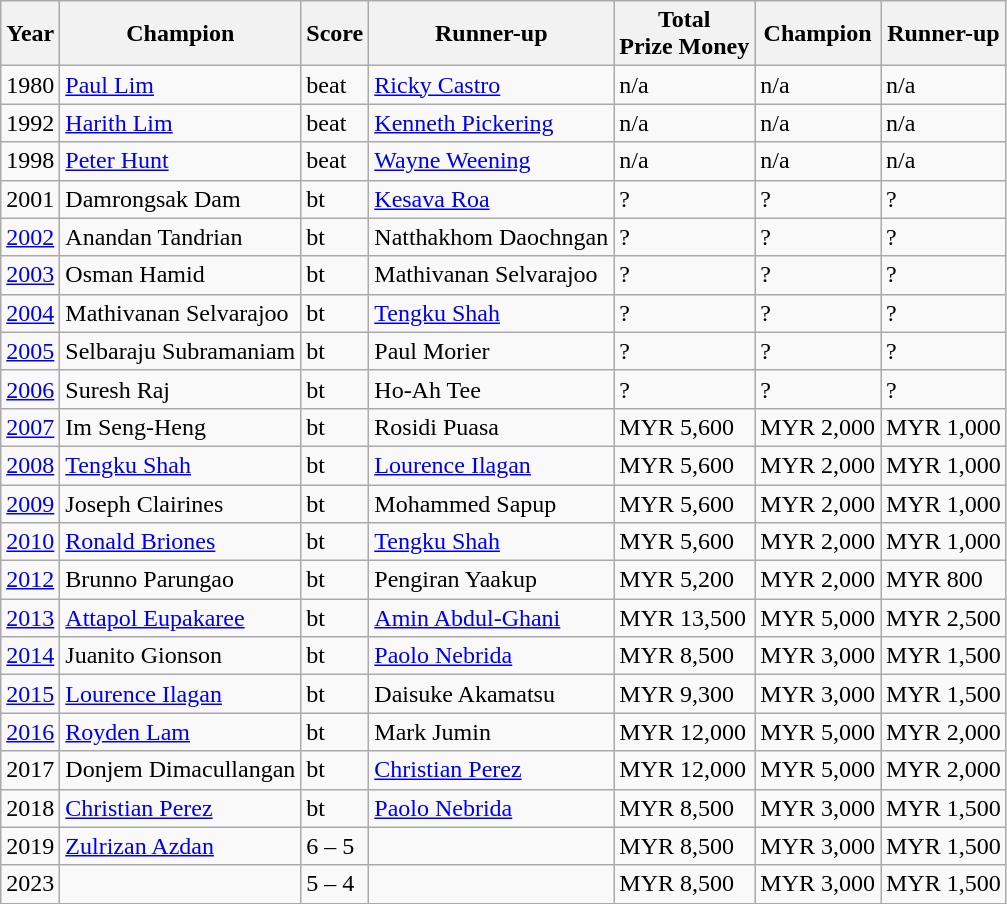<table class="wikitable">
<tr>
<th>Year</th>
<th>Champion</th>
<th>Score</th>
<th>Runner-up</th>
<th>Total<br>Prize Money</th>
<th>Champion</th>
<th>Runner-up</th>
</tr>
<tr>
<td>1980</td>
<td> <a href='#'>Paul Lim</a></td>
<td>beat</td>
<td> <a href='#'>Ricky Castro</a></td>
<td>n/a</td>
<td>n/a</td>
<td>n/a</td>
</tr>
<tr>
<td>1992</td>
<td> <a href='#'>Harith Lim</a></td>
<td>beat</td>
<td> <a href='#'>Kenneth Pickering</a></td>
<td>n/a</td>
<td>n/a</td>
<td>n/a</td>
</tr>
<tr>
<td>1998</td>
<td> <a href='#'>Peter Hunt</a></td>
<td>beat</td>
<td> <a href='#'>Wayne Weening</a></td>
<td>n/a</td>
<td>n/a</td>
<td>n/a</td>
</tr>
<tr>
<td>2001</td>
<td> Damrongsak Dam</td>
<td>bt</td>
<td> <a href='#'>Kesava Roa</a></td>
<td>?</td>
<td>?</td>
<td>?</td>
</tr>
<tr>
<td><a href='#'>2002</a></td>
<td> Anandan Tandrian</td>
<td>bt</td>
<td> Natthakhom Daochngan</td>
<td>?</td>
<td>?</td>
<td>?</td>
</tr>
<tr>
<td><a href='#'>2003</a></td>
<td> Osman Hamid</td>
<td>bt</td>
<td> Mathivanan Selvarajoo</td>
<td>?</td>
<td>?</td>
<td>?</td>
</tr>
<tr>
<td><a href='#'>2004</a></td>
<td> Mathivanan Selvarajoo</td>
<td>bt</td>
<td> <a href='#'>Tengku Shah</a></td>
<td>?</td>
<td>?</td>
<td>?</td>
</tr>
<tr>
<td><a href='#'>2005</a></td>
<td> Selbaraju Subramaniam</td>
<td>bt</td>
<td> Paul Morier</td>
<td>?</td>
<td>?</td>
<td>?</td>
</tr>
<tr>
<td><a href='#'>2006</a></td>
<td> Suresh Raj</td>
<td>bt</td>
<td> Ho-Ah Tee</td>
<td>?</td>
<td>?</td>
<td>?</td>
</tr>
<tr>
<td><a href='#'>2007</a></td>
<td> Im Seng-Heng</td>
<td>bt</td>
<td> Rosidi Puasa</td>
<td>MYR 5,600</td>
<td>MYR 2,000</td>
<td>MYR 1,000</td>
</tr>
<tr>
<td><a href='#'>2008</a></td>
<td> <a href='#'>Tengku Shah</a></td>
<td>bt</td>
<td> <a href='#'>Lourence Ilagan</a></td>
<td>MYR 5,600</td>
<td>MYR 2,000</td>
<td>MYR 1,000</td>
</tr>
<tr>
<td><a href='#'>2009</a></td>
<td> Joseph Clairines</td>
<td>bt</td>
<td> Mohammed Sapup</td>
<td>MYR 5,600</td>
<td>MYR 2,000</td>
<td>MYR 1,000</td>
</tr>
<tr>
<td><a href='#'>2010</a></td>
<td> <a href='#'>Ronald Briones</a></td>
<td>bt</td>
<td> <a href='#'>Tengku Shah</a></td>
<td>MYR 5,600</td>
<td>MYR 2,000</td>
<td>MYR 1,000</td>
</tr>
<tr>
<td><a href='#'>2012</a></td>
<td> Brunno Parungao</td>
<td>bt</td>
<td> Pengiran Yaakup</td>
<td>MYR 5,200</td>
<td>MYR 2,000</td>
<td>MYR 800</td>
</tr>
<tr>
<td><a href='#'>2013</a></td>
<td> <a href='#'>Attapol Eupakaree</a></td>
<td>bt</td>
<td> <a href='#'>Amin Abdul-Ghani</a></td>
<td>MYR 13,500</td>
<td>MYR 5,000</td>
<td>MYR 2,500</td>
</tr>
<tr>
<td><a href='#'>2014</a></td>
<td> Juanito Gionson</td>
<td>bt</td>
<td> <a href='#'>Paolo Nebrida</a></td>
<td>MYR 8,500</td>
<td>MYR 3,000</td>
<td>MYR 1,500</td>
</tr>
<tr>
<td><a href='#'>2015</a></td>
<td> <a href='#'>Lourence Ilagan</a></td>
<td>bt</td>
<td> Daisuke Akamatsu</td>
<td>MYR 9,300</td>
<td>MYR 3,000</td>
<td>MYR 1,500</td>
</tr>
<tr>
<td><a href='#'>2016</a></td>
<td> <a href='#'>Royden Lam</a></td>
<td>bt</td>
<td> Mark Jumin</td>
<td>MYR 12,000</td>
<td>MYR 5,000</td>
<td>MYR 2,000</td>
</tr>
<tr>
<td>2017</td>
<td> Donjem Dimacullangan</td>
<td>bt</td>
<td> <a href='#'>Christian Perez</a></td>
<td>MYR 12,000</td>
<td>MYR 5,000</td>
<td>MYR 2,000</td>
</tr>
<tr>
<td>2018</td>
<td> <a href='#'>Christian Perez</a></td>
<td>bt</td>
<td> <a href='#'>Paolo Nebrida</a></td>
<td>MYR 8,500</td>
<td>MYR 3,000</td>
<td>MYR 1,500</td>
</tr>
<tr>
<td>2019</td>
<td> <a href='#'>Zulrizan Azdan</a></td>
<td>6 – 5</td>
<td></td>
<td>MYR 8,500</td>
<td>MYR 3,000</td>
<td>MYR 1,500</td>
</tr>
<tr>
<td>2023</td>
<td></td>
<td>5 – 4</td>
<td></td>
<td>MYR 8,500</td>
<td>MYR 3,000</td>
<td>MYR 1,500</td>
</tr>
</table>
